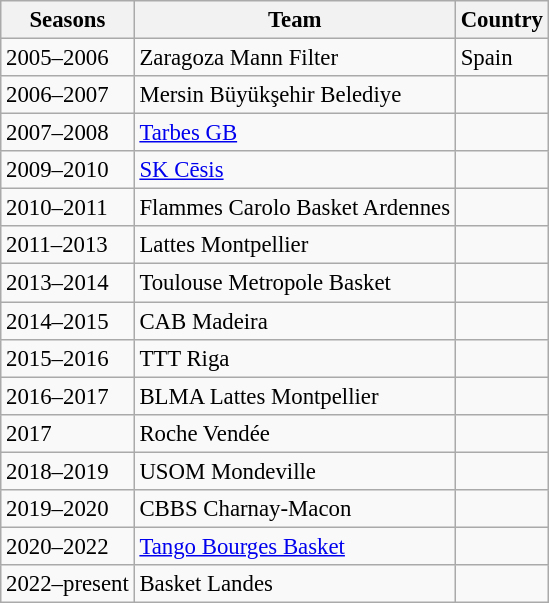<table class="wikitable" style="font-size: 95%;">
<tr>
<th>Seasons</th>
<th>Team</th>
<th>Country</th>
</tr>
<tr>
<td>2005–2006</td>
<td>Zaragoza Mann Filter</td>
<td>Spain</td>
</tr>
<tr>
<td>2006–2007</td>
<td>Mersin Büyükşehir Belediye</td>
<td></td>
</tr>
<tr>
<td>2007–2008</td>
<td><a href='#'>Tarbes GB</a></td>
<td></td>
</tr>
<tr>
<td>2009–2010</td>
<td><a href='#'>SK Cēsis</a></td>
<td></td>
</tr>
<tr>
<td>2010–2011</td>
<td>Flammes Carolo Basket Ardennes</td>
<td></td>
</tr>
<tr>
<td>2011–2013</td>
<td>Lattes Montpellier</td>
<td></td>
</tr>
<tr>
<td>2013–2014</td>
<td>Toulouse Metropole Basket</td>
<td></td>
</tr>
<tr>
<td>2014–2015</td>
<td>CAB Madeira</td>
<td></td>
</tr>
<tr>
<td>2015–2016</td>
<td>TTT Riga</td>
<td></td>
</tr>
<tr>
<td>2016–2017</td>
<td>BLMA Lattes Montpellier</td>
<td></td>
</tr>
<tr>
<td>2017</td>
<td>Roche Vendée</td>
<td></td>
</tr>
<tr>
<td>2018–2019</td>
<td>USOM Mondeville</td>
<td></td>
</tr>
<tr>
<td>2019–2020</td>
<td>CBBS Charnay-Macon</td>
<td></td>
</tr>
<tr>
<td>2020–2022</td>
<td><a href='#'>Tango Bourges Basket</a></td>
<td></td>
</tr>
<tr>
<td>2022–present</td>
<td>Basket Landes</td>
<td></td>
</tr>
</table>
